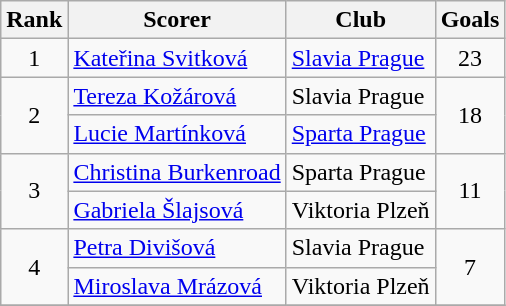<table class="wikitable" style="text-align:center">
<tr>
<th>Rank</th>
<th>Scorer</th>
<th>Club</th>
<th>Goals</th>
</tr>
<tr>
<td>1</td>
<td align="left"> <a href='#'>Kateřina Svitková</a></td>
<td align="left"><a href='#'>Slavia Prague</a></td>
<td>23</td>
</tr>
<tr>
<td rowspan="2">2</td>
<td align="left"> <a href='#'>Tereza Kožárová</a></td>
<td align="left">Slavia Prague</td>
<td rowspan="2">18</td>
</tr>
<tr>
<td align="left"> <a href='#'>Lucie Martínková</a></td>
<td align="left" rowspan="1"><a href='#'>Sparta Prague</a></td>
</tr>
<tr>
<td rowspan="2">3</td>
<td align="left"> <a href='#'>Christina Burkenroad</a></td>
<td align="left">Sparta Prague</td>
<td rowspan="2">11</td>
</tr>
<tr>
<td align="left"> <a href='#'>Gabriela Šlajsová</a></td>
<td align="left" rowspan="1">Viktoria Plzeň</td>
</tr>
<tr>
<td rowspan="2">4</td>
<td align="left"> <a href='#'>Petra Divišová</a></td>
<td align="left">Slavia Prague</td>
<td rowspan="2">7</td>
</tr>
<tr>
<td align="left"> <a href='#'>Miroslava Mrázová</a></td>
<td align="left" rowspan="1">Viktoria Plzeň</td>
</tr>
<tr>
</tr>
</table>
